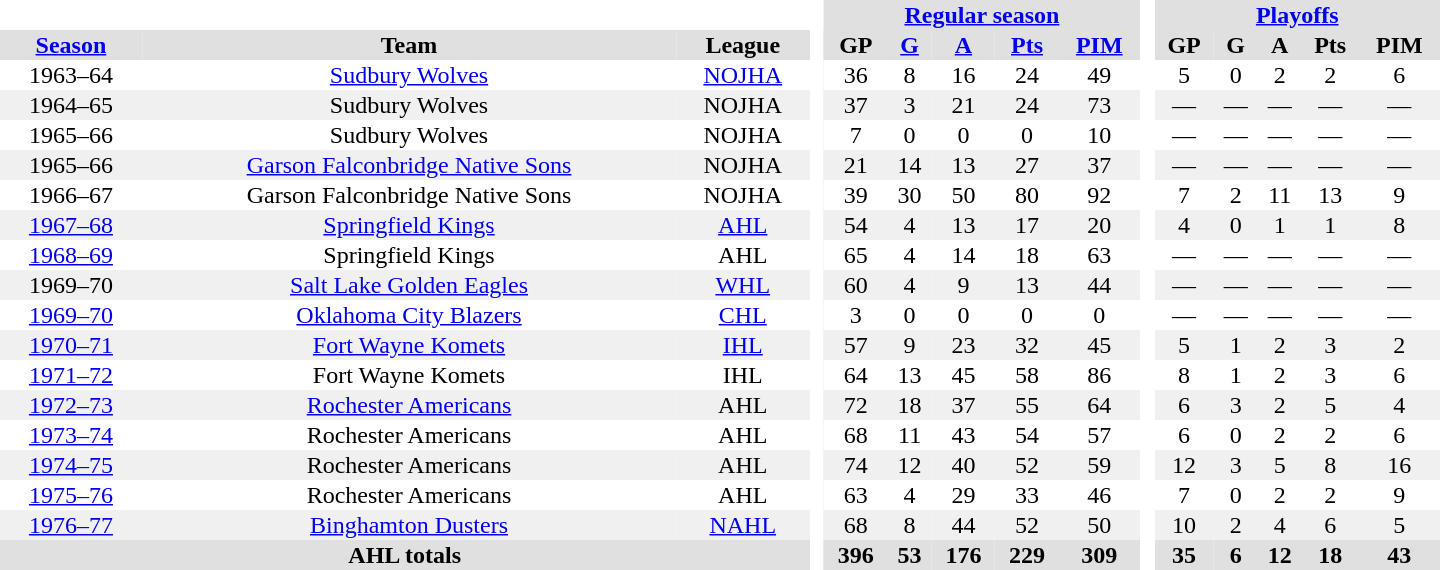<table border="0" cellpadding="1" cellspacing="0" style="text-align:center; width:60em">
<tr bgcolor="#e0e0e0">
<th colspan="3" bgcolor="#ffffff"> </th>
<th rowspan="99" bgcolor="#ffffff"> </th>
<th colspan="5"><a href='#'>Regular season</a></th>
<th rowspan="99" bgcolor="#ffffff"> </th>
<th colspan="5"><a href='#'>Playoffs</a></th>
</tr>
<tr bgcolor="#e0e0e0">
<th><a href='#'>Season</a></th>
<th>Team</th>
<th>League</th>
<th>GP</th>
<th><a href='#'>G</a></th>
<th><a href='#'>A</a></th>
<th><a href='#'>Pts</a></th>
<th><a href='#'>PIM</a></th>
<th>GP</th>
<th>G</th>
<th>A</th>
<th>Pts</th>
<th>PIM</th>
</tr>
<tr>
<td>1963–64</td>
<td><a href='#'>Sudbury Wolves</a></td>
<td><a href='#'>NOJHA</a></td>
<td>36</td>
<td>8</td>
<td>16</td>
<td>24</td>
<td>49</td>
<td>5</td>
<td>0</td>
<td>2</td>
<td>2</td>
<td>6</td>
</tr>
<tr bgcolor="#f0f0f0">
<td>1964–65</td>
<td>Sudbury Wolves</td>
<td>NOJHA</td>
<td>37</td>
<td>3</td>
<td>21</td>
<td>24</td>
<td>73</td>
<td>—</td>
<td>—</td>
<td>—</td>
<td>—</td>
<td>—</td>
</tr>
<tr>
<td>1965–66</td>
<td>Sudbury Wolves</td>
<td>NOJHA</td>
<td>7</td>
<td>0</td>
<td>0</td>
<td>0</td>
<td>10</td>
<td>—</td>
<td>—</td>
<td>—</td>
<td>—</td>
<td>—</td>
</tr>
<tr bgcolor="#f0f0f0">
<td>1965–66</td>
<td><a href='#'>Garson Falconbridge Native Sons</a></td>
<td>NOJHA</td>
<td>21</td>
<td>14</td>
<td>13</td>
<td>27</td>
<td>37</td>
<td>—</td>
<td>—</td>
<td>—</td>
<td>—</td>
<td>—</td>
</tr>
<tr>
<td>1966–67</td>
<td>Garson Falconbridge Native Sons</td>
<td>NOJHA</td>
<td>39</td>
<td>30</td>
<td>50</td>
<td>80</td>
<td>92</td>
<td>7</td>
<td>2</td>
<td>11</td>
<td>13</td>
<td>9</td>
</tr>
<tr bgcolor="#f0f0f0">
<td><a href='#'>1967–68</a></td>
<td><a href='#'>Springfield Kings</a></td>
<td><a href='#'>AHL</a></td>
<td>54</td>
<td>4</td>
<td>13</td>
<td>17</td>
<td>20</td>
<td>4</td>
<td>0</td>
<td>1</td>
<td>1</td>
<td>8</td>
</tr>
<tr>
<td><a href='#'>1968–69</a></td>
<td>Springfield Kings</td>
<td>AHL</td>
<td>65</td>
<td>4</td>
<td>14</td>
<td>18</td>
<td>63</td>
<td>—</td>
<td>—</td>
<td>—</td>
<td>—</td>
<td>—</td>
</tr>
<tr bgcolor="#f0f0f0">
<td>1969–70</td>
<td><a href='#'>Salt Lake Golden Eagles</a></td>
<td><a href='#'>WHL</a></td>
<td>60</td>
<td>4</td>
<td>9</td>
<td>13</td>
<td>44</td>
<td>—</td>
<td>—</td>
<td>—</td>
<td>—</td>
<td>—</td>
</tr>
<tr>
<td><a href='#'>1969–70</a></td>
<td><a href='#'>Oklahoma City Blazers</a></td>
<td><a href='#'>CHL</a></td>
<td>3</td>
<td>0</td>
<td>0</td>
<td>0</td>
<td>0</td>
<td>—</td>
<td>—</td>
<td>—</td>
<td>—</td>
<td>—</td>
</tr>
<tr bgcolor="#f0f0f0">
<td><a href='#'>1970–71</a></td>
<td><a href='#'>Fort Wayne Komets</a></td>
<td><a href='#'>IHL</a></td>
<td>57</td>
<td>9</td>
<td>23</td>
<td>32</td>
<td>45</td>
<td>5</td>
<td>1</td>
<td>2</td>
<td>3</td>
<td>2</td>
</tr>
<tr>
<td><a href='#'>1971–72</a></td>
<td>Fort Wayne Komets</td>
<td>IHL</td>
<td>64</td>
<td>13</td>
<td>45</td>
<td>58</td>
<td>86</td>
<td>8</td>
<td>1</td>
<td>2</td>
<td>3</td>
<td>6</td>
</tr>
<tr bgcolor="#f0f0f0">
<td><a href='#'>1972–73</a></td>
<td><a href='#'>Rochester Americans</a></td>
<td>AHL</td>
<td>72</td>
<td>18</td>
<td>37</td>
<td>55</td>
<td>64</td>
<td>6</td>
<td>3</td>
<td>2</td>
<td>5</td>
<td>4</td>
</tr>
<tr>
<td><a href='#'>1973–74</a></td>
<td>Rochester Americans</td>
<td>AHL</td>
<td>68</td>
<td>11</td>
<td>43</td>
<td>54</td>
<td>57</td>
<td>6</td>
<td>0</td>
<td>2</td>
<td>2</td>
<td>6</td>
</tr>
<tr bgcolor="#f0f0f0">
<td><a href='#'>1974–75</a></td>
<td>Rochester Americans</td>
<td>AHL</td>
<td>74</td>
<td>12</td>
<td>40</td>
<td>52</td>
<td>59</td>
<td>12</td>
<td>3</td>
<td>5</td>
<td>8</td>
<td>16</td>
</tr>
<tr>
<td><a href='#'>1975–76</a></td>
<td>Rochester Americans</td>
<td>AHL</td>
<td>63</td>
<td>4</td>
<td>29</td>
<td>33</td>
<td>46</td>
<td>7</td>
<td>0</td>
<td>2</td>
<td>2</td>
<td>9</td>
</tr>
<tr bgcolor="#f0f0f0">
<td><a href='#'>1976–77</a></td>
<td><a href='#'>Binghamton Dusters</a></td>
<td><a href='#'>NAHL</a></td>
<td>68</td>
<td>8</td>
<td>44</td>
<td>52</td>
<td>50</td>
<td>10</td>
<td>2</td>
<td>4</td>
<td>6</td>
<td>5</td>
</tr>
<tr bgcolor="#f0f0f0">
</tr>
<tr bgcolor="#e0e0e0">
<th colspan="3">AHL totals</th>
<th>396</th>
<th>53</th>
<th>176</th>
<th>229</th>
<th>309</th>
<th>35</th>
<th>6</th>
<th>12</th>
<th>18</th>
<th>43</th>
</tr>
</table>
